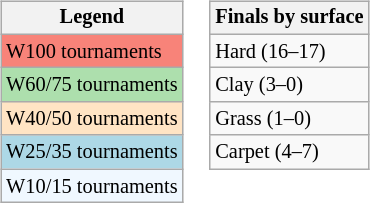<table>
<tr valign=top>
<td><br><table class=wikitable style="font-size:85%">
<tr>
<th>Legend</th>
</tr>
<tr style="background:#f88379;">
<td>W100 tournaments</td>
</tr>
<tr style=background:#addfad;>
<td>W60/75 tournaments</td>
</tr>
<tr style="background:#ffe4c4;">
<td>W40/50 tournaments</td>
</tr>
<tr style="background:lightblue;">
<td>W25/35 tournaments</td>
</tr>
<tr style="background:#f0f8ff;">
<td>W10/15 tournaments</td>
</tr>
</table>
</td>
<td><br><table class=wikitable style="font-size:85%">
<tr>
<th>Finals by surface</th>
</tr>
<tr>
<td>Hard (16–17)</td>
</tr>
<tr>
<td>Clay (3–0)</td>
</tr>
<tr>
<td>Grass (1–0)</td>
</tr>
<tr>
<td>Carpet (4–7)</td>
</tr>
</table>
</td>
</tr>
</table>
